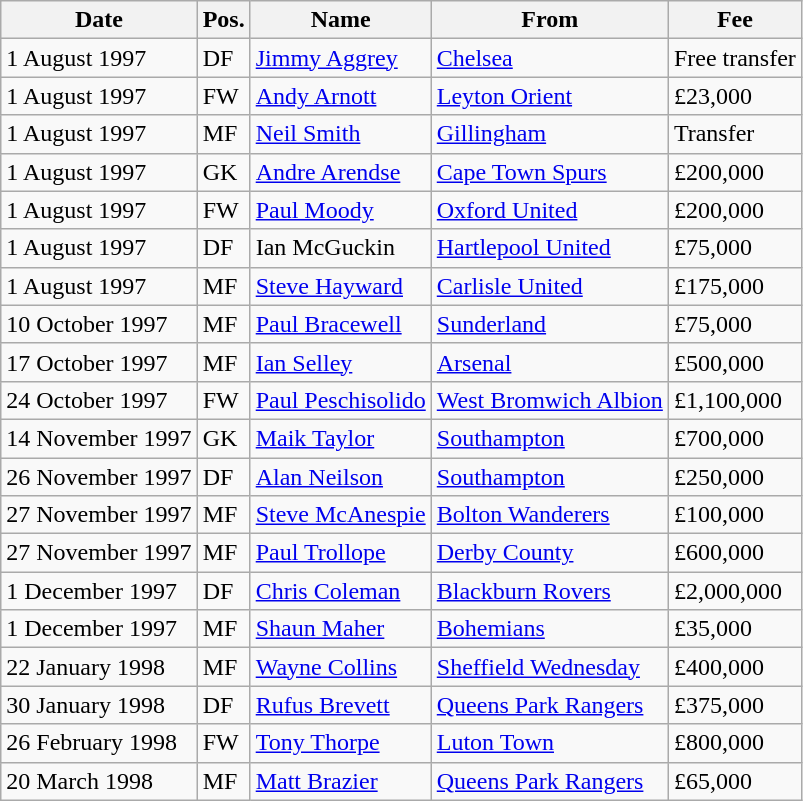<table class="wikitable">
<tr>
<th>Date</th>
<th>Pos.</th>
<th>Name</th>
<th>From</th>
<th>Fee</th>
</tr>
<tr>
<td>1 August 1997</td>
<td>DF</td>
<td> <a href='#'>Jimmy Aggrey</a></td>
<td> <a href='#'>Chelsea</a></td>
<td>Free transfer</td>
</tr>
<tr>
<td>1 August 1997</td>
<td>FW</td>
<td> <a href='#'>Andy Arnott</a></td>
<td> <a href='#'>Leyton Orient</a></td>
<td>£23,000</td>
</tr>
<tr>
<td>1 August 1997</td>
<td>MF</td>
<td> <a href='#'>Neil Smith</a></td>
<td> <a href='#'>Gillingham</a></td>
<td>Transfer</td>
</tr>
<tr>
<td>1 August 1997</td>
<td>GK</td>
<td> <a href='#'>Andre Arendse</a></td>
<td> <a href='#'>Cape Town Spurs</a></td>
<td>£200,000</td>
</tr>
<tr>
<td>1 August 1997</td>
<td>FW</td>
<td> <a href='#'>Paul Moody</a></td>
<td> <a href='#'>Oxford United</a></td>
<td>£200,000</td>
</tr>
<tr>
<td>1 August 1997</td>
<td>DF</td>
<td> Ian McGuckin</td>
<td> <a href='#'>Hartlepool United</a></td>
<td>£75,000</td>
</tr>
<tr>
<td>1 August 1997</td>
<td>MF</td>
<td> <a href='#'>Steve Hayward</a></td>
<td> <a href='#'>Carlisle United</a></td>
<td>£175,000</td>
</tr>
<tr>
<td>10 October 1997</td>
<td>MF</td>
<td> <a href='#'>Paul Bracewell</a></td>
<td> <a href='#'>Sunderland</a></td>
<td>£75,000</td>
</tr>
<tr>
<td>17 October 1997</td>
<td>MF</td>
<td> <a href='#'>Ian Selley</a></td>
<td> <a href='#'>Arsenal</a></td>
<td>£500,000</td>
</tr>
<tr>
<td>24 October 1997</td>
<td>FW</td>
<td> <a href='#'>Paul Peschisolido</a></td>
<td> <a href='#'>West Bromwich Albion</a></td>
<td>£1,100,000</td>
</tr>
<tr>
<td>14 November 1997</td>
<td>GK</td>
<td> <a href='#'>Maik Taylor</a></td>
<td> <a href='#'>Southampton</a></td>
<td>£700,000</td>
</tr>
<tr>
<td>26 November 1997</td>
<td>DF</td>
<td> <a href='#'>Alan Neilson</a></td>
<td> <a href='#'>Southampton</a></td>
<td>£250,000</td>
</tr>
<tr>
<td>27 November 1997</td>
<td>MF</td>
<td> <a href='#'>Steve McAnespie</a></td>
<td> <a href='#'>Bolton Wanderers</a></td>
<td>£100,000</td>
</tr>
<tr>
<td>27 November 1997</td>
<td>MF</td>
<td> <a href='#'>Paul Trollope</a></td>
<td> <a href='#'>Derby County</a></td>
<td>£600,000</td>
</tr>
<tr>
<td>1 December 1997</td>
<td>DF</td>
<td> <a href='#'>Chris Coleman</a></td>
<td> <a href='#'>Blackburn Rovers</a></td>
<td>£2,000,000</td>
</tr>
<tr>
<td>1 December 1997</td>
<td>MF</td>
<td> <a href='#'>Shaun Maher</a></td>
<td> <a href='#'>Bohemians</a></td>
<td>£35,000</td>
</tr>
<tr>
<td>22 January 1998</td>
<td>MF</td>
<td> <a href='#'>Wayne Collins</a></td>
<td> <a href='#'>Sheffield Wednesday</a></td>
<td>£400,000</td>
</tr>
<tr>
<td>30 January 1998</td>
<td>DF</td>
<td> <a href='#'>Rufus Brevett</a></td>
<td> <a href='#'>Queens Park Rangers</a></td>
<td>£375,000</td>
</tr>
<tr>
<td>26 February 1998</td>
<td>FW</td>
<td> <a href='#'>Tony Thorpe</a></td>
<td> <a href='#'>Luton Town</a></td>
<td>£800,000</td>
</tr>
<tr>
<td>20 March 1998</td>
<td>MF</td>
<td> <a href='#'>Matt Brazier</a></td>
<td> <a href='#'>Queens Park Rangers</a></td>
<td>£65,000</td>
</tr>
</table>
